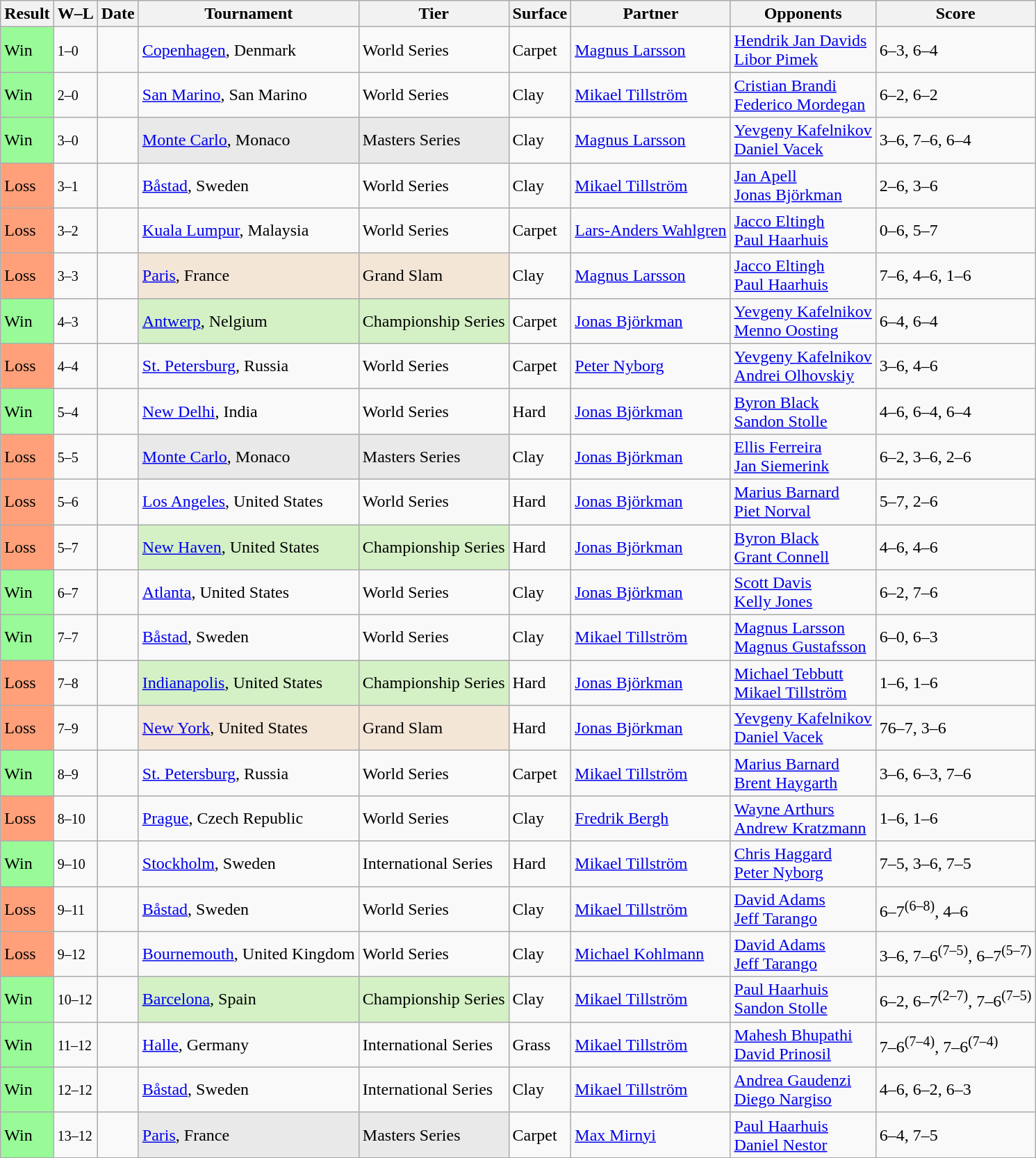<table class="sortable wikitable">
<tr>
<th>Result</th>
<th class="unsortable">W–L</th>
<th>Date</th>
<th>Tournament</th>
<th>Tier</th>
<th>Surface</th>
<th>Partner</th>
<th>Opponents</th>
<th class="unsortable">Score</th>
</tr>
<tr>
<td style="background:#98fb98;">Win</td>
<td><small>1–0</small></td>
<td><a href='#'></a></td>
<td><a href='#'>Copenhagen</a>, Denmark</td>
<td>World Series</td>
<td>Carpet</td>
<td> <a href='#'>Magnus Larsson</a></td>
<td> <a href='#'>Hendrik Jan Davids</a> <br>  <a href='#'>Libor Pimek</a></td>
<td>6–3, 6–4</td>
</tr>
<tr>
<td style="background:#98fb98;">Win</td>
<td><small>2–0</small></td>
<td><a href='#'></a></td>
<td><a href='#'>San Marino</a>, San Marino</td>
<td>World Series</td>
<td>Clay</td>
<td> <a href='#'>Mikael Tillström</a></td>
<td> <a href='#'>Cristian Brandi</a> <br>  <a href='#'>Federico Mordegan</a></td>
<td>6–2, 6–2</td>
</tr>
<tr>
<td style="background:#98fb98;">Win</td>
<td><small>3–0</small></td>
<td><a href='#'></a></td>
<td style="background:#e9e9e9;"><a href='#'>Monte Carlo</a>, Monaco</td>
<td style="background:#e9e9e9;">Masters Series</td>
<td>Clay</td>
<td> <a href='#'>Magnus Larsson</a></td>
<td> <a href='#'>Yevgeny Kafelnikov</a> <br>  <a href='#'>Daniel Vacek</a></td>
<td>3–6, 7–6, 6–4</td>
</tr>
<tr>
<td style="background:#ffa07a;">Loss</td>
<td><small>3–1</small></td>
<td><a href='#'></a></td>
<td><a href='#'>Båstad</a>, Sweden</td>
<td>World Series</td>
<td>Clay</td>
<td> <a href='#'>Mikael Tillström</a></td>
<td> <a href='#'>Jan Apell</a> <br>  <a href='#'>Jonas Björkman</a></td>
<td>2–6, 3–6</td>
</tr>
<tr>
<td style="background:#ffa07a;">Loss</td>
<td><small>3–2</small></td>
<td><a href='#'></a></td>
<td><a href='#'>Kuala Lumpur</a>, Malaysia</td>
<td>World Series</td>
<td>Carpet</td>
<td> <a href='#'>Lars-Anders Wahlgren</a></td>
<td> <a href='#'>Jacco Eltingh</a> <br>  <a href='#'>Paul Haarhuis</a></td>
<td>0–6, 5–7</td>
</tr>
<tr>
<td style="background:#ffa07a;">Loss</td>
<td><small>3–3</small></td>
<td><a href='#'></a></td>
<td style="background:#f3e6d7;"><a href='#'>Paris</a>, France</td>
<td style="background:#f3e6d7;">Grand Slam</td>
<td>Clay</td>
<td> <a href='#'>Magnus Larsson</a></td>
<td> <a href='#'>Jacco Eltingh</a> <br>  <a href='#'>Paul Haarhuis</a></td>
<td>7–6, 4–6, 1–6</td>
</tr>
<tr>
<td style="background:#98fb98;">Win</td>
<td><small>4–3</small></td>
<td><a href='#'></a></td>
<td style="background:#d4f1c5;"><a href='#'>Antwerp</a>, Nelgium</td>
<td style="background:#d4f1c5;">Championship Series</td>
<td>Carpet</td>
<td> <a href='#'>Jonas Björkman</a></td>
<td> <a href='#'>Yevgeny Kafelnikov</a> <br>  <a href='#'>Menno Oosting</a></td>
<td>6–4, 6–4</td>
</tr>
<tr>
<td style="background:#ffa07a;">Loss</td>
<td><small>4–4</small></td>
<td><a href='#'></a></td>
<td><a href='#'>St. Petersburg</a>, Russia</td>
<td>World Series</td>
<td>Carpet</td>
<td> <a href='#'>Peter Nyborg</a></td>
<td> <a href='#'>Yevgeny Kafelnikov</a> <br>  <a href='#'>Andrei Olhovskiy</a></td>
<td>3–6, 4–6</td>
</tr>
<tr>
<td style="background:#98fb98;">Win</td>
<td><small>5–4</small></td>
<td><a href='#'></a></td>
<td><a href='#'>New Delhi</a>, India</td>
<td>World Series</td>
<td>Hard</td>
<td> <a href='#'>Jonas Björkman</a></td>
<td> <a href='#'>Byron Black</a> <br>  <a href='#'>Sandon Stolle</a></td>
<td>4–6, 6–4, 6–4</td>
</tr>
<tr>
<td style="background:#ffa07a;">Loss</td>
<td><small>5–5</small></td>
<td><a href='#'></a></td>
<td style="background:#e9e9e9;"><a href='#'>Monte Carlo</a>, Monaco</td>
<td style="background:#e9e9e9;">Masters Series</td>
<td>Clay</td>
<td> <a href='#'>Jonas Björkman</a></td>
<td> <a href='#'>Ellis Ferreira</a> <br>  <a href='#'>Jan Siemerink</a></td>
<td>6–2, 3–6, 2–6</td>
</tr>
<tr>
<td style="background:#ffa07a;">Loss</td>
<td><small>5–6</small></td>
<td><a href='#'></a></td>
<td><a href='#'>Los Angeles</a>, United States</td>
<td>World Series</td>
<td>Hard</td>
<td> <a href='#'>Jonas Björkman</a></td>
<td> <a href='#'>Marius Barnard</a> <br>  <a href='#'>Piet Norval</a></td>
<td>5–7, 2–6</td>
</tr>
<tr>
<td style="background:#ffa07a;">Loss</td>
<td><small>5–7</small></td>
<td><a href='#'></a></td>
<td style="background:#d4f1c5;"><a href='#'>New Haven</a>, United States</td>
<td style="background:#d4f1c5;">Championship Series</td>
<td>Hard</td>
<td> <a href='#'>Jonas Björkman</a></td>
<td> <a href='#'>Byron Black</a> <br>  <a href='#'>Grant Connell</a></td>
<td>4–6, 4–6</td>
</tr>
<tr>
<td style="background:#98fb98;">Win</td>
<td><small>6–7</small></td>
<td><a href='#'></a></td>
<td><a href='#'>Atlanta</a>, United States</td>
<td>World Series</td>
<td>Clay</td>
<td> <a href='#'>Jonas Björkman</a></td>
<td> <a href='#'>Scott Davis</a> <br>  <a href='#'>Kelly Jones</a></td>
<td>6–2, 7–6</td>
</tr>
<tr>
<td style="background:#98fb98;">Win</td>
<td><small>7–7</small></td>
<td><a href='#'></a></td>
<td><a href='#'>Båstad</a>, Sweden</td>
<td>World Series</td>
<td>Clay</td>
<td> <a href='#'>Mikael Tillström</a></td>
<td> <a href='#'>Magnus Larsson</a> <br>  <a href='#'>Magnus Gustafsson</a></td>
<td>6–0, 6–3</td>
</tr>
<tr>
<td style="background:#ffa07a;">Loss</td>
<td><small>7–8</small></td>
<td><a href='#'></a></td>
<td style="background:#d4f1c5;"><a href='#'>Indianapolis</a>, United States</td>
<td style="background:#d4f1c5;">Championship Series</td>
<td>Hard</td>
<td> <a href='#'>Jonas Björkman</a></td>
<td> <a href='#'>Michael Tebbutt</a> <br>  <a href='#'>Mikael Tillström</a></td>
<td>1–6, 1–6</td>
</tr>
<tr>
<td style="background:#ffa07a;">Loss</td>
<td><small>7–9</small></td>
<td><a href='#'></a></td>
<td style="background:#f3e6d7;"><a href='#'>New York</a>, United States</td>
<td style="background:#f3e6d7;">Grand Slam</td>
<td>Hard</td>
<td> <a href='#'>Jonas Björkman</a></td>
<td> <a href='#'>Yevgeny Kafelnikov</a> <br>  <a href='#'>Daniel Vacek</a></td>
<td>76–7, 3–6</td>
</tr>
<tr>
<td style="background:#98fb98;">Win</td>
<td><small>8–9</small></td>
<td><a href='#'></a></td>
<td><a href='#'>St. Petersburg</a>, Russia</td>
<td>World Series</td>
<td>Carpet</td>
<td> <a href='#'>Mikael Tillström</a></td>
<td> <a href='#'>Marius Barnard</a> <br>  <a href='#'>Brent Haygarth</a></td>
<td>3–6, 6–3, 7–6</td>
</tr>
<tr>
<td style="background:#ffa07a;">Loss</td>
<td><small>8–10</small></td>
<td><a href='#'></a></td>
<td><a href='#'>Prague</a>, Czech Republic</td>
<td>World Series</td>
<td>Clay</td>
<td> <a href='#'>Fredrik Bergh</a></td>
<td> <a href='#'>Wayne Arthurs</a> <br>  <a href='#'>Andrew Kratzmann</a></td>
<td>1–6, 1–6</td>
</tr>
<tr>
<td style="background:#98fb98;">Win</td>
<td><small>9–10</small></td>
<td><a href='#'></a></td>
<td><a href='#'>Stockholm</a>, Sweden</td>
<td>International Series</td>
<td>Hard</td>
<td> <a href='#'>Mikael Tillström</a></td>
<td> <a href='#'>Chris Haggard</a> <br>  <a href='#'>Peter Nyborg</a></td>
<td>7–5, 3–6, 7–5</td>
</tr>
<tr>
<td style="background:#ffa07a;">Loss</td>
<td><small>9–11</small></td>
<td><a href='#'></a></td>
<td><a href='#'>Båstad</a>, Sweden</td>
<td>World Series</td>
<td>Clay</td>
<td> <a href='#'>Mikael Tillström</a></td>
<td> <a href='#'>David Adams</a> <br>  <a href='#'>Jeff Tarango</a></td>
<td>6–7<sup>(6–8)</sup>, 4–6</td>
</tr>
<tr>
<td style="background:#ffa07a;">Loss</td>
<td><small>9–12</small></td>
<td><a href='#'></a></td>
<td><a href='#'>Bournemouth</a>, United Kingdom</td>
<td>World Series</td>
<td>Clay</td>
<td> <a href='#'>Michael Kohlmann</a></td>
<td> <a href='#'>David Adams</a> <br>  <a href='#'>Jeff Tarango</a></td>
<td>3–6, 7–6<sup>(7–5)</sup>, 6–7<sup>(5–7)</sup></td>
</tr>
<tr>
<td style="background:#98fb98;">Win</td>
<td><small>10–12</small></td>
<td><a href='#'></a></td>
<td style="background:#d4f1c5;"><a href='#'>Barcelona</a>, Spain</td>
<td style="background:#d4f1c5;">Championship Series</td>
<td>Clay</td>
<td> <a href='#'>Mikael Tillström</a></td>
<td> <a href='#'>Paul Haarhuis</a> <br>  <a href='#'>Sandon Stolle</a></td>
<td>6–2, 6–7<sup>(2–7)</sup>, 7–6<sup>(7–5)</sup></td>
</tr>
<tr>
<td style="background:#98fb98;">Win</td>
<td><small>11–12</small></td>
<td><a href='#'></a></td>
<td><a href='#'>Halle</a>, Germany</td>
<td>International Series</td>
<td>Grass</td>
<td> <a href='#'>Mikael Tillström</a></td>
<td> <a href='#'>Mahesh Bhupathi</a> <br>  <a href='#'>David Prinosil</a></td>
<td>7–6<sup>(7–4)</sup>, 7–6<sup>(7–4)</sup></td>
</tr>
<tr>
<td style="background:#98fb98;">Win</td>
<td><small>12–12</small></td>
<td><a href='#'></a></td>
<td><a href='#'>Båstad</a>, Sweden</td>
<td>International Series</td>
<td>Clay</td>
<td> <a href='#'>Mikael Tillström</a></td>
<td> <a href='#'>Andrea Gaudenzi</a> <br>  <a href='#'>Diego Nargiso</a></td>
<td>4–6, 6–2, 6–3</td>
</tr>
<tr>
<td style="background:#98fb98;">Win</td>
<td><small>13–12</small></td>
<td><a href='#'></a></td>
<td style="background:#e9e9e9;"><a href='#'>Paris</a>, France</td>
<td style="background:#e9e9e9;">Masters Series</td>
<td>Carpet</td>
<td> <a href='#'>Max Mirnyi</a></td>
<td> <a href='#'>Paul Haarhuis</a> <br>  <a href='#'>Daniel Nestor</a></td>
<td>6–4, 7–5</td>
</tr>
</table>
